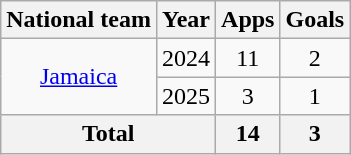<table class="wikitable" style="text-align:center">
<tr>
<th>National team</th>
<th>Year</th>
<th>Apps</th>
<th>Goals</th>
</tr>
<tr>
<td rowspan="2"><a href='#'>Jamaica</a></td>
<td>2024</td>
<td>11</td>
<td>2</td>
</tr>
<tr>
<td>2025</td>
<td>3</td>
<td>1</td>
</tr>
<tr>
<th colspan="2">Total</th>
<th>14</th>
<th>3</th>
</tr>
</table>
